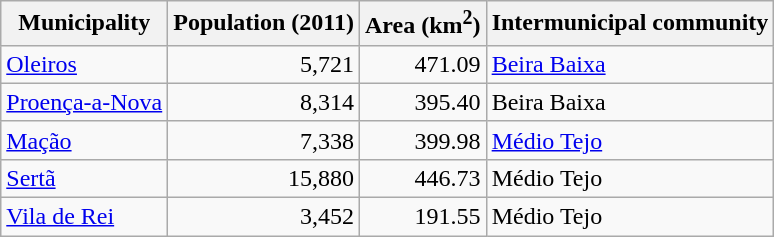<table class="wikitable sortable">
<tr>
<th>Municipality</th>
<th>Population (2011)</th>
<th>Area (km<sup>2</sup>)</th>
<th>Intermunicipal community</th>
</tr>
<tr>
<td><a href='#'>Oleiros</a></td>
<td style="text-align:right">5,721</td>
<td style="text-align:right">471.09</td>
<td><a href='#'>Beira Baixa</a></td>
</tr>
<tr>
<td><a href='#'>Proença-a-Nova</a></td>
<td style="text-align:right">8,314</td>
<td style="text-align:right">395.40</td>
<td>Beira Baixa</td>
</tr>
<tr>
<td><a href='#'>Mação</a></td>
<td style="text-align:right">7,338</td>
<td style="text-align:right">399.98</td>
<td><a href='#'>Médio Tejo</a></td>
</tr>
<tr>
<td><a href='#'>Sertã</a></td>
<td style="text-align:right">15,880</td>
<td style="text-align:right">446.73</td>
<td>Médio Tejo</td>
</tr>
<tr>
<td><a href='#'>Vila de Rei</a></td>
<td style="text-align:right">3,452</td>
<td style="text-align:right">191.55</td>
<td>Médio Tejo</td>
</tr>
</table>
